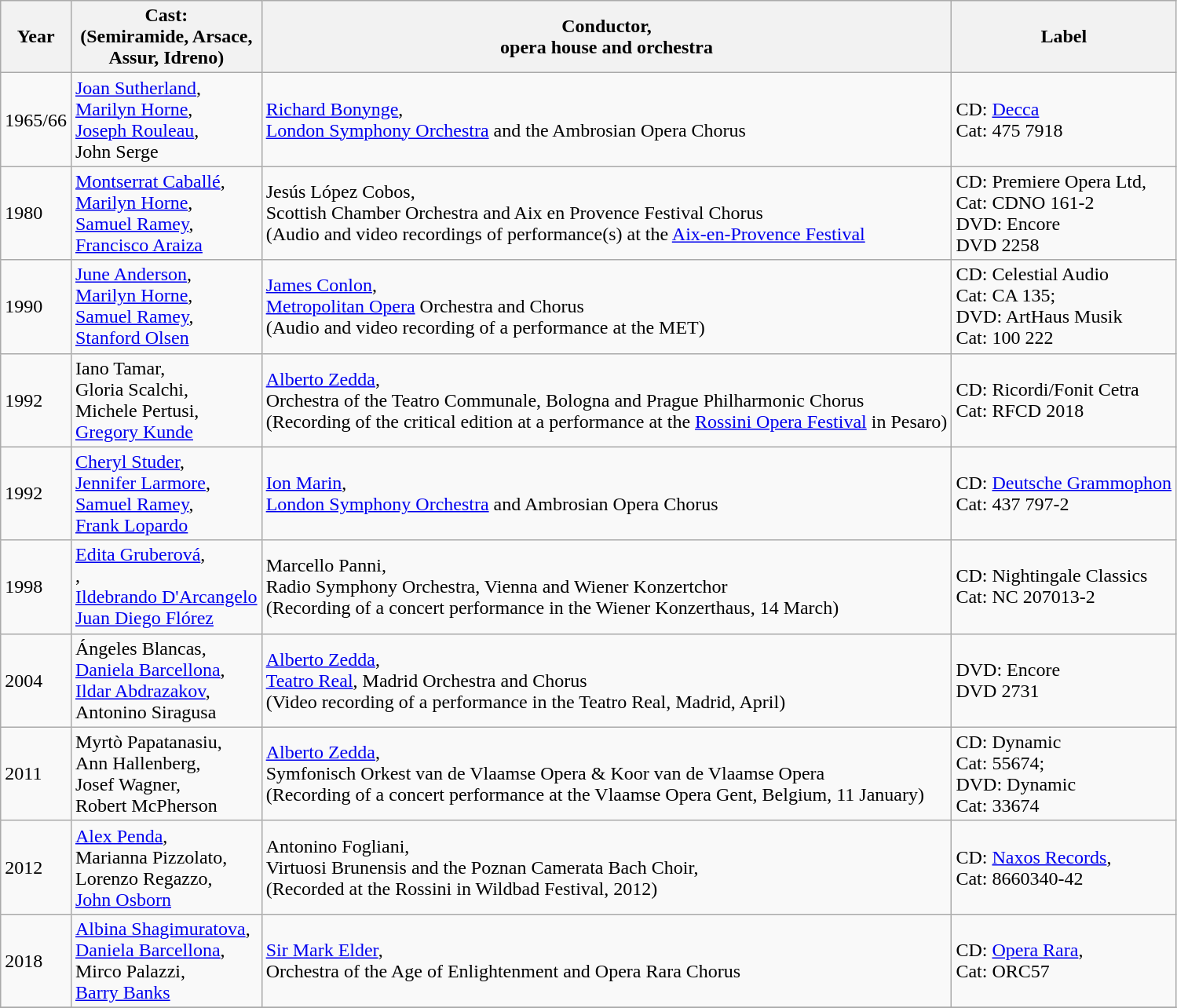<table class="wikitable">
<tr>
<th>Year</th>
<th>Cast:<br>(Semiramide, Arsace,<br>Assur, Idreno)</th>
<th>Conductor,<br>opera house and orchestra</th>
<th>Label</th>
</tr>
<tr>
<td>1965/66</td>
<td><a href='#'>Joan Sutherland</a>,<br><a href='#'>Marilyn Horne</a>,<br><a href='#'>Joseph Rouleau</a>,<br>John Serge</td>
<td><a href='#'>Richard Bonynge</a>,<br><a href='#'>London Symphony Orchestra</a> and the Ambrosian Opera Chorus</td>
<td>CD: <a href='#'>Decca</a><br>Cat: 475 7918</td>
</tr>
<tr>
<td>1980</td>
<td><a href='#'>Montserrat Caballé</a>,<br><a href='#'>Marilyn Horne</a>,<br><a href='#'>Samuel Ramey</a>,<br><a href='#'>Francisco Araiza</a></td>
<td>Jesús López Cobos,<br>Scottish Chamber Orchestra and Aix en Provence Festival Chorus<br>(Audio and video recordings of performance(s) at the <a href='#'>Aix-en-Provence Festival</a></td>
<td>CD: Premiere Opera Ltd,<br>Cat: CDNO 161-2<br>DVD: Encore<br>DVD 2258</td>
</tr>
<tr>
<td>1990</td>
<td><a href='#'>June Anderson</a>,<br><a href='#'>Marilyn Horne</a>,<br><a href='#'>Samuel Ramey</a>,<br><a href='#'>Stanford Olsen</a></td>
<td><a href='#'>James Conlon</a>,<br><a href='#'>Metropolitan Opera</a> Orchestra and Chorus<br>(Audio and video recording of a performance at the MET)</td>
<td>CD: Celestial Audio<br>Cat: CA 135;<br>DVD: ArtHaus Musik<br>Cat: 100 222</td>
</tr>
<tr>
<td>1992</td>
<td>Iano Tamar,<br>Gloria Scalchi,<br>Michele Pertusi,<br><a href='#'>Gregory Kunde</a></td>
<td><a href='#'>Alberto Zedda</a>,<br>Orchestra of the Teatro Communale, Bologna and Prague Philharmonic Chorus<br>(Recording of the critical edition at a performance at the <a href='#'>Rossini Opera Festival</a> in Pesaro)</td>
<td>CD: Ricordi/Fonit Cetra<br>Cat: RFCD 2018</td>
</tr>
<tr>
<td>1992</td>
<td><a href='#'>Cheryl Studer</a>,<br><a href='#'>Jennifer Larmore</a>,<br><a href='#'>Samuel Ramey</a>,<br><a href='#'>Frank Lopardo</a></td>
<td><a href='#'>Ion Marin</a>,<br><a href='#'>London Symphony Orchestra</a> and Ambrosian Opera Chorus</td>
<td>CD: <a href='#'>Deutsche Grammophon</a><br>Cat: 437 797-2</td>
</tr>
<tr>
<td>1998</td>
<td><a href='#'>Edita Gruberová</a>,<br>,<br><a href='#'>Ildebrando D'Arcangelo</a><br><a href='#'>Juan Diego Flórez</a></td>
<td>Marcello Panni,<br>Radio Symphony Orchestra, Vienna and Wiener Konzertchor<br>(Recording of a concert performance in the Wiener Konzerthaus, 14 March)</td>
<td>CD: Nightingale Classics<br>Cat: NC 207013-2</td>
</tr>
<tr>
<td>2004</td>
<td>Ángeles Blancas,<br><a href='#'>Daniela Barcellona</a>,<br><a href='#'>Ildar Abdrazakov</a>,<br>Antonino Siragusa</td>
<td><a href='#'>Alberto Zedda</a>,<br><a href='#'>Teatro Real</a>, Madrid Orchestra and Chorus<br>(Video recording of a performance in the Teatro Real, Madrid, April)</td>
<td>DVD: Encore<br>DVD 2731</td>
</tr>
<tr>
<td>2011</td>
<td>Myrtò Papatanasiu,<br>Ann Hallenberg,<br>Josef Wagner,<br>Robert McPherson</td>
<td><a href='#'>Alberto Zedda</a>,<br>Symfonisch Orkest van de Vlaamse Opera & Koor van de Vlaamse Opera<br>(Recording of a concert performance at the Vlaamse Opera Gent, Belgium, 11 January)</td>
<td>CD: Dynamic<br>Cat: 55674;<br>DVD: Dynamic<br>Cat: 33674</td>
</tr>
<tr>
<td>2012</td>
<td><a href='#'>Alex Penda</a>,<br>Marianna Pizzolato,<br>Lorenzo Regazzo,<br><a href='#'>John Osborn</a></td>
<td>Antonino Fogliani,<br>Virtuosi Brunensis and the Poznan Camerata Bach Choir,<br>(Recorded at the Rossini in Wildbad Festival, 2012)</td>
<td>CD: <a href='#'>Naxos Records</a>,<br>Cat: 8660340-42</td>
</tr>
<tr>
<td>2018</td>
<td><a href='#'>Albina Shagimuratova</a>,<br><a href='#'>Daniela Barcellona</a>,<br>Mirco Palazzi,<br><a href='#'>Barry Banks</a></td>
<td><a href='#'>Sir Mark Elder</a>,<br>Orchestra of the Age of Enlightenment and Opera Rara Chorus<br></td>
<td>CD: <a href='#'>Opera Rara</a>,<br>Cat: ORC57</td>
</tr>
<tr>
</tr>
</table>
